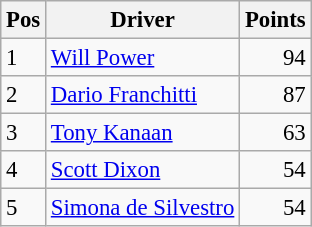<table class="wikitable" style="font-size: 95%;">
<tr>
<th>Pos</th>
<th>Driver</th>
<th>Points</th>
</tr>
<tr>
<td>1</td>
<td> <a href='#'>Will Power</a></td>
<td align="right">94</td>
</tr>
<tr>
<td>2</td>
<td> <a href='#'>Dario Franchitti</a></td>
<td align="right">87</td>
</tr>
<tr>
<td>3</td>
<td> <a href='#'>Tony Kanaan</a></td>
<td align="right">63</td>
</tr>
<tr>
<td>4</td>
<td> <a href='#'>Scott Dixon</a></td>
<td align="right">54</td>
</tr>
<tr>
<td>5</td>
<td> <a href='#'>Simona de Silvestro</a></td>
<td align="right">54</td>
</tr>
</table>
